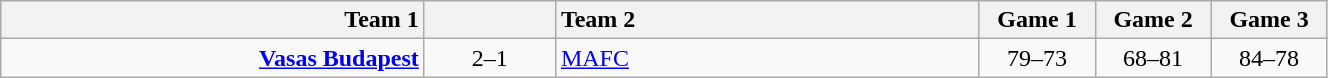<table class=wikitable style="text-align:center">
<tr>
<th style="width:275px; text-align:right;">Team 1</th>
<th style="width:80px;"></th>
<th style="width:275px; text-align:left;">Team 2</th>
<th style="width:70px;">Game 1</th>
<th style="width:70px;">Game 2</th>
<th style="width:70px;">Game 3</th>
</tr>
<tr>
<td align=right><strong><a href='#'>Vasas Budapest</a></strong></td>
<td>2–1</td>
<td align=left><a href='#'>MAFC</a></td>
<td>79–73</td>
<td>68–81</td>
<td>84–78</td>
</tr>
</table>
